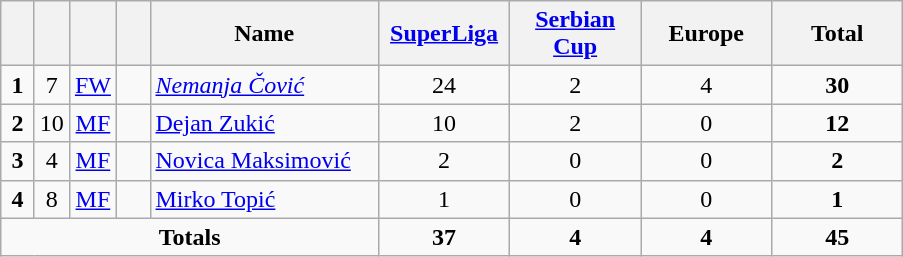<table class="wikitable" style="text-align:center">
<tr>
<th width="15"></th>
<th width="15"></th>
<th width="15"></th>
<th width="15"></th>
<th width="145">Name</th>
<th width="80"><strong><a href='#'>SuperLiga</a></strong></th>
<th width="80"><strong><a href='#'>Serbian Cup</a></strong></th>
<th width="80"><strong>Europe</strong></th>
<th width="80">Total</th>
</tr>
<tr>
<td><strong>1</strong></td>
<td>7</td>
<td><a href='#'>FW</a></td>
<td></td>
<td align="left"><em><a href='#'>Nemanja Čović</a></em></td>
<td>24</td>
<td>2</td>
<td>4</td>
<td><strong>30</strong></td>
</tr>
<tr>
<td><strong>2</strong></td>
<td>10</td>
<td><a href='#'>MF</a></td>
<td></td>
<td align="left"><a href='#'>Dejan Zukić</a></td>
<td>10</td>
<td>2</td>
<td>0</td>
<td><strong>12</strong></td>
</tr>
<tr>
<td><strong>3</strong></td>
<td>4</td>
<td><a href='#'>MF</a></td>
<td></td>
<td align="left"><a href='#'>Novica Maksimović</a></td>
<td>2</td>
<td>0</td>
<td>0</td>
<td><strong>2</strong></td>
</tr>
<tr>
<td><strong>4</strong></td>
<td>8</td>
<td><a href='#'>MF</a></td>
<td></td>
<td align="left"><a href='#'>Mirko Topić</a></td>
<td>1</td>
<td>0</td>
<td>0</td>
<td><strong>1</strong></td>
</tr>
<tr>
<td colspan="5"><strong>Totals</strong></td>
<td><strong>37</strong></td>
<td><strong>4</strong></td>
<td><strong>4</strong></td>
<td><strong>45</strong></td>
</tr>
</table>
